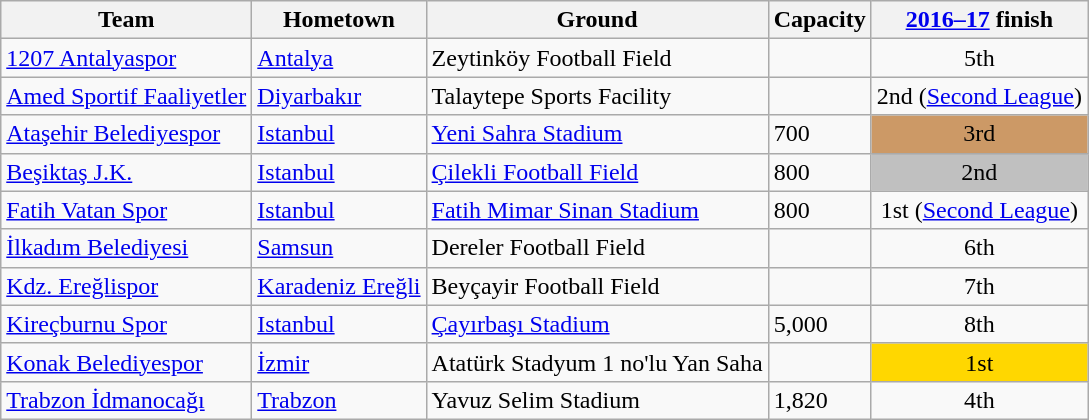<table class="wikitable sortable">
<tr>
<th>Team</th>
<th>Hometown</th>
<th>Ground</th>
<th>Capacity</th>
<th data-sort-type="number"><a href='#'>2016–17</a> finish</th>
</tr>
<tr>
<td><a href='#'>1207 Antalyaspor</a></td>
<td><a href='#'>Antalya</a></td>
<td>Zeytinköy Football Field</td>
<td></td>
<td align=center>5th</td>
</tr>
<tr>
<td><a href='#'>Amed Sportif Faaliyetler</a></td>
<td><a href='#'>Diyarbakır</a></td>
<td>Talaytepe Sports Facility</td>
<td></td>
<td align=center> 2nd (<a href='#'>Second League</a>)</td>
</tr>
<tr>
<td><a href='#'>Ataşehir Belediyespor</a></td>
<td><a href='#'>Istanbul</a></td>
<td><a href='#'>Yeni Sahra Stadium</a></td>
<td>700</td>
<td align=center bgcolor=cc9966>3rd</td>
</tr>
<tr>
<td><a href='#'>Beşiktaş J.K.</a></td>
<td><a href='#'>Istanbul</a></td>
<td><a href='#'>Çilekli Football Field</a></td>
<td>800</td>
<td align=center bgcolor=silver>2nd</td>
</tr>
<tr>
<td><a href='#'>Fatih Vatan Spor</a></td>
<td><a href='#'>Istanbul</a></td>
<td><a href='#'>Fatih Mimar Sinan Stadium</a></td>
<td>800</td>
<td align=center> 1st (<a href='#'>Second League</a>)</td>
</tr>
<tr>
<td><a href='#'>İlkadım Belediyesi</a></td>
<td><a href='#'>Samsun</a></td>
<td>Dereler Football Field</td>
<td></td>
<td align=center>6th</td>
</tr>
<tr>
<td><a href='#'>Kdz. Ereğlispor</a></td>
<td><a href='#'>Karadeniz Ereğli</a></td>
<td>Beyçayir Football Field</td>
<td></td>
<td align=center>7th</td>
</tr>
<tr>
<td><a href='#'>Kireçburnu Spor</a></td>
<td><a href='#'>Istanbul</a></td>
<td><a href='#'>Çayırbaşı Stadium</a></td>
<td>5,000</td>
<td align=center>8th</td>
</tr>
<tr>
<td><a href='#'>Konak Belediyespor</a></td>
<td><a href='#'>İzmir</a></td>
<td>Atatürk Stadyum 1 no'lu Yan Saha</td>
<td></td>
<td align=center bgcolor=gold>1st</td>
</tr>
<tr>
<td><a href='#'>Trabzon İdmanocağı</a></td>
<td><a href='#'>Trabzon</a></td>
<td>Yavuz Selim Stadium</td>
<td>1,820</td>
<td align=center>4th</td>
</tr>
</table>
